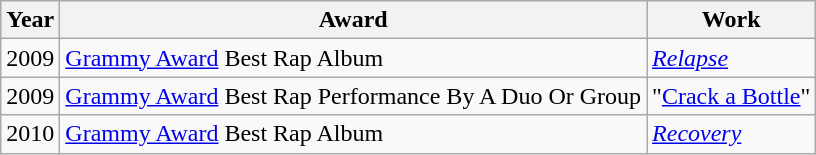<table class="wikitable">
<tr>
<th>Year</th>
<th>Award</th>
<th>Work</th>
</tr>
<tr>
<td>2009</td>
<td><a href='#'>Grammy Award</a> Best Rap Album</td>
<td><em><a href='#'>Relapse</a></em></td>
</tr>
<tr>
<td>2009</td>
<td><a href='#'>Grammy Award</a> Best Rap Performance By A Duo Or Group</td>
<td>"<a href='#'>Crack a Bottle</a>"</td>
</tr>
<tr>
<td>2010</td>
<td><a href='#'>Grammy Award</a> Best Rap Album</td>
<td><em><a href='#'>Recovery</a></em></td>
</tr>
</table>
